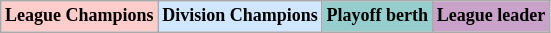<table class="wikitable"  style="text-align:center; font-size:75%;">
<tr>
<td style="background:#fcc;"><strong>League Champions</strong></td>
<td style="background:#d0e7ff;"><strong>Division Champions</strong></td>
<td style="background:#96cdcd;"><strong>Playoff berth</strong></td>
<td style="background:#c8a2c8;"><strong>League leader</strong></td>
</tr>
</table>
